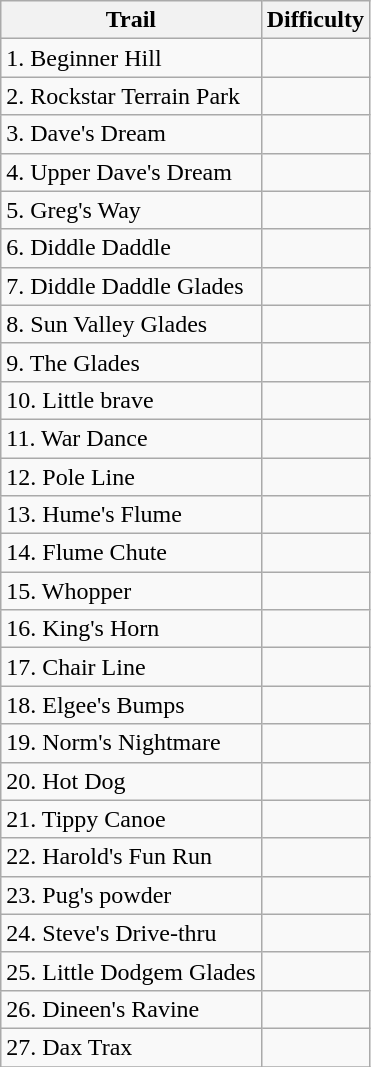<table class="wikitable">
<tr>
<th>Trail</th>
<th>Difficulty</th>
</tr>
<tr>
<td>1. Beginner Hill</td>
<td align="center"></td>
</tr>
<tr>
<td>2. Rockstar Terrain Park</td>
<td align="center"></td>
</tr>
<tr>
<td>3. Dave's Dream</td>
<td align="center"></td>
</tr>
<tr>
<td>4. Upper Dave's Dream</td>
<td align="center"></td>
</tr>
<tr>
<td>5. Greg's Way</td>
<td align="center"></td>
</tr>
<tr>
<td>6. Diddle Daddle</td>
<td align="center"></td>
</tr>
<tr>
<td>7. Diddle Daddle Glades</td>
<td align="center"></td>
</tr>
<tr>
<td>8. Sun Valley Glades</td>
<td align="center"></td>
</tr>
<tr>
<td>9. The Glades</td>
<td align="center"></td>
</tr>
<tr>
<td>10. Little brave</td>
<td align="center"></td>
</tr>
<tr>
<td>11. War Dance</td>
<td align="center"></td>
</tr>
<tr>
<td>12. Pole Line</td>
<td align="center"></td>
</tr>
<tr>
<td>13. Hume's Flume</td>
<td align="center"></td>
</tr>
<tr>
<td>14. Flume Chute</td>
<td align="center"></td>
</tr>
<tr>
<td>15. Whopper</td>
<td align="center"></td>
</tr>
<tr>
<td>16. King's Horn</td>
<td align="center"></td>
</tr>
<tr>
<td>17. Chair Line</td>
<td align="center"></td>
</tr>
<tr>
<td>18. Elgee's Bumps</td>
<td align="center"></td>
</tr>
<tr>
<td>19. Norm's Nightmare</td>
<td align="center"></td>
</tr>
<tr>
<td>20. Hot Dog</td>
<td align="center"></td>
</tr>
<tr>
<td>21. Tippy Canoe</td>
<td align="center"></td>
</tr>
<tr>
<td>22. Harold's Fun Run</td>
<td align="center"></td>
</tr>
<tr>
<td>23. Pug's powder</td>
<td align="center"></td>
</tr>
<tr>
<td>24. Steve's Drive-thru</td>
<td align="center"></td>
</tr>
<tr>
<td>25. Little Dodgem Glades</td>
<td align="center"></td>
</tr>
<tr>
<td>26. Dineen's Ravine</td>
<td align="center"></td>
</tr>
<tr>
<td>27. Dax Trax</td>
<td align="center"></td>
</tr>
<tr>
</tr>
</table>
